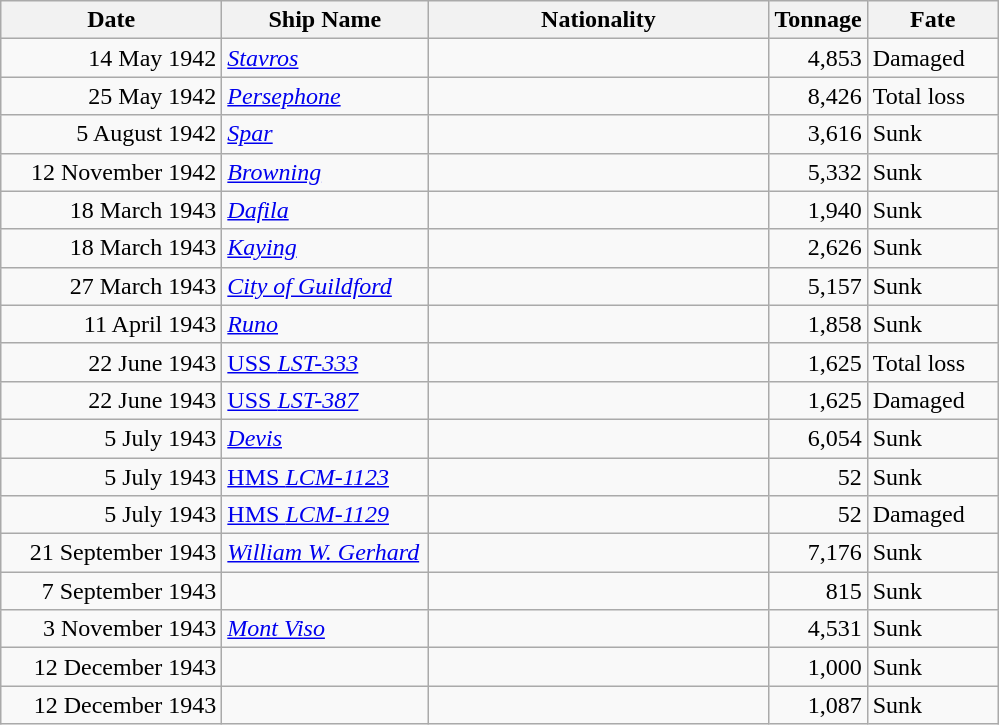<table class="wikitable sortable">
<tr>
<th width="140px">Date</th>
<th width="130px">Ship Name</th>
<th width="220px">Nationality</th>
<th width="25px">Tonnage</th>
<th width="80px">Fate</th>
</tr>
<tr>
<td align="right">14 May 1942</td>
<td align="left"><a href='#'><em>Stavros</em></a></td>
<td align="left"></td>
<td align="right">4,853</td>
<td align="left">Damaged</td>
</tr>
<tr>
<td align="right">25 May 1942</td>
<td align="left"><a href='#'><em>Persephone</em></a></td>
<td align="left"></td>
<td align="right">8,426</td>
<td align="left">Total loss</td>
</tr>
<tr>
<td align="right">5 August 1942</td>
<td align="left"><a href='#'><em>Spar</em></a></td>
<td align="left"></td>
<td align="right">3,616</td>
<td align="left">Sunk</td>
</tr>
<tr>
<td align="right">12 November 1942</td>
<td align="left"><a href='#'><em>Browning</em></a></td>
<td align="left"></td>
<td align="right">5,332</td>
<td align="left">Sunk</td>
</tr>
<tr>
<td align="right">18 March 1943</td>
<td align="left"><a href='#'><em>Dafila</em></a></td>
<td align="left"></td>
<td align="right">1,940</td>
<td align="left">Sunk</td>
</tr>
<tr>
<td align="right">18 March 1943</td>
<td align="left"><a href='#'><em>Kaying</em></a></td>
<td align="left"></td>
<td align="right">2,626</td>
<td align="left">Sunk</td>
</tr>
<tr>
<td align="right">27 March 1943</td>
<td align="left"><a href='#'><em>City of Guildford</em></a></td>
<td align="left"></td>
<td align="right">5,157</td>
<td align="left">Sunk</td>
</tr>
<tr>
<td align="right">11 April 1943</td>
<td align="left"><a href='#'><em>Runo</em></a></td>
<td align="left"></td>
<td align="right">1,858</td>
<td align="left">Sunk</td>
</tr>
<tr>
<td align="right">22 June 1943</td>
<td align="left"><a href='#'>USS <em>LST-333</em></a></td>
<td align="left"></td>
<td align="right">1,625</td>
<td align="left">Total loss</td>
</tr>
<tr>
<td align="right">22 June 1943</td>
<td align="left"><a href='#'>USS <em>LST-387</em></a></td>
<td align="left"></td>
<td align="right">1,625</td>
<td align="left">Damaged</td>
</tr>
<tr>
<td align="right">5 July 1943</td>
<td align="left"><a href='#'><em>Devis</em></a></td>
<td align="left"></td>
<td align="right">6,054</td>
<td align="left">Sunk</td>
</tr>
<tr>
<td align="right">5 July 1943</td>
<td align="left"><a href='#'>HMS <em>LCM-1123</em></a></td>
<td align="left"></td>
<td align="right">52</td>
<td align="left">Sunk</td>
</tr>
<tr>
<td align="right">5 July 1943</td>
<td align="left"><a href='#'>HMS <em>LCM-1129</em></a></td>
<td align="left"></td>
<td align="right">52</td>
<td align="left">Damaged</td>
</tr>
<tr>
<td align="right">21 September 1943</td>
<td align="left"><a href='#'><em>William W. Gerhard</em></a></td>
<td align="left"></td>
<td align="right">7,176</td>
<td align="left">Sunk</td>
</tr>
<tr>
<td align="right">7 September 1943</td>
<td align="left"></td>
<td align="left"></td>
<td align="right">815</td>
<td align="left">Sunk</td>
</tr>
<tr>
<td align="right">3 November 1943</td>
<td align="left"><a href='#'><em>Mont Viso</em></a></td>
<td align="left"></td>
<td align="right">4,531</td>
<td align="left">Sunk</td>
</tr>
<tr>
<td align="right">12 December 1943</td>
<td align="left"></td>
<td align="left"></td>
<td align="right">1,000</td>
<td align="left">Sunk</td>
</tr>
<tr>
<td align="right">12 December 1943</td>
<td align="left"></td>
<td align="left"></td>
<td align="right">1,087</td>
<td align="left">Sunk</td>
</tr>
</table>
